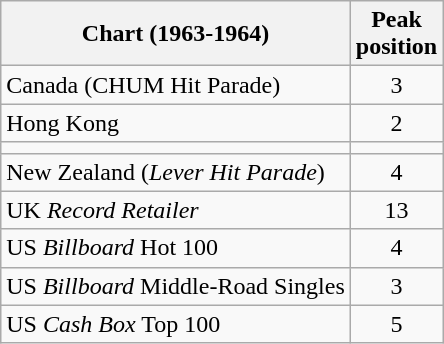<table class="wikitable sortable">
<tr>
<th align="left">Chart (1963-1964)</th>
<th style="text-align:center;">Peak<br>position</th>
</tr>
<tr>
<td align="left">Canada (CHUM Hit Parade)</td>
<td style="text-align:center;">3</td>
</tr>
<tr>
<td align="left">Hong Kong</td>
<td style="text-align:center;">2</td>
</tr>
<tr>
<td></td>
</tr>
<tr>
<td>New Zealand (<em>Lever Hit Parade</em>)</td>
<td style="text-align:center;">4</td>
</tr>
<tr>
<td align="left">UK <em>Record Retailer</em></td>
<td style="text-align:center;">13</td>
</tr>
<tr>
<td align="left">US <em>Billboard</em> Hot 100</td>
<td style="text-align:center;">4</td>
</tr>
<tr>
<td align="left">US <em>Billboard</em> Middle-Road Singles</td>
<td style="text-align:center;">3</td>
</tr>
<tr>
<td align="left">US <em>Cash Box</em> Top 100</td>
<td style="text-align:center;">5</td>
</tr>
</table>
